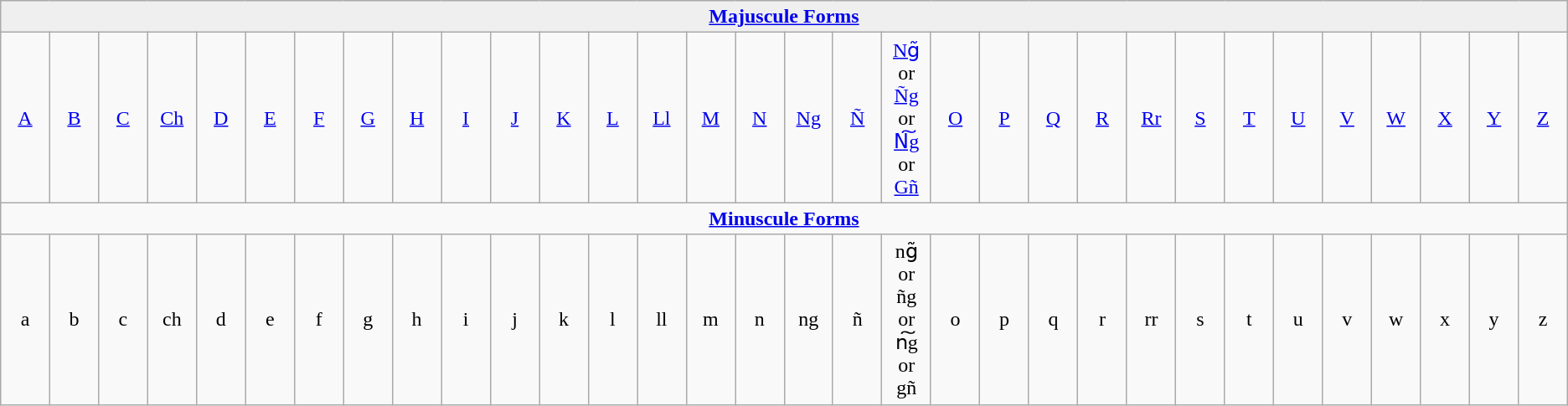<table class="wikitable" style="border-collapse:collapse;">
<tr>
<td bgcolor="#EFEFEF" align="center" colspan="32"><strong><a href='#'>Majuscule Forms</a></strong></td>
</tr>
<tr>
<td width=3% align="center"><a href='#'>A</a></td>
<td width=3% align="center"><a href='#'>B</a></td>
<td width=3% align="center"><a href='#'>C</a></td>
<td width=3% align="center"><a href='#'>Ch</a></td>
<td width=3% align="center"><a href='#'>D</a></td>
<td width=3% align="center"><a href='#'>E</a></td>
<td width=3% align="center"><a href='#'>F</a></td>
<td width=3% align="center"><a href='#'>G</a></td>
<td width=3% align="center"><a href='#'>H</a></td>
<td width=3% align="center"><a href='#'>I</a></td>
<td width=3% align="center"><a href='#'>J</a></td>
<td width=3% align="center"><a href='#'>K</a></td>
<td width=3% align="center"><a href='#'>L</a></td>
<td width=3% align="center"><a href='#'>Ll</a></td>
<td width=3% align="center"><a href='#'>M</a></td>
<td width=3% align="center"><a href='#'>N</a></td>
<td width=3% align="center"><a href='#'>Ng</a></td>
<td width=3% align="center"><a href='#'>Ñ</a></td>
<td width=3% align="center"><a href='#'>Ng̃</a> or <a href='#'>Ñg</a> or <a href='#'>N͠g</a> or <a href='#'>Gñ</a></td>
<td width=3% align="center"><a href='#'>O</a></td>
<td width=3% align="center"><a href='#'>P</a></td>
<td width=3% align="center"><a href='#'>Q</a></td>
<td width=3% align="center"><a href='#'>R</a></td>
<td width=3% align="center"><a href='#'>Rr</a></td>
<td width=3% align="center"><a href='#'>S</a></td>
<td width=3% align="center"><a href='#'>T</a></td>
<td width=3% align="center"><a href='#'>U</a></td>
<td width=3% align="center"><a href='#'>V</a></td>
<td width=3% align="center"><a href='#'>W</a></td>
<td width=3% align="center"><a href='#'>X</a></td>
<td width=3% align="center"><a href='#'>Y</a></td>
<td width=3% align="center"><a href='#'>Z</a></td>
</tr>
<tr>
<td align="center" colspan="32"><strong><a href='#'>Minuscule Forms</a></strong></td>
</tr>
<tr>
<td align="center">a</td>
<td align="center">b</td>
<td align="center">c</td>
<td align="center">ch</td>
<td align="center">d</td>
<td align="center">e</td>
<td align="center">f</td>
<td align="center">g</td>
<td align="center">h</td>
<td align="center">i</td>
<td align="center">j</td>
<td align="center">k</td>
<td align="center">l</td>
<td align="center">ll</td>
<td align="center">m</td>
<td align="center">n</td>
<td align="center">ng</td>
<td align="center">ñ</td>
<td align="center">ng̃ or ñg or n͠g or gñ</td>
<td align="center">o</td>
<td align="center">p</td>
<td align="center">q</td>
<td align="center">r</td>
<td align="center">rr</td>
<td align="center">s</td>
<td align="center">t</td>
<td align="center">u</td>
<td align="center">v</td>
<td align="center">w</td>
<td align="center">x</td>
<td align="center">y</td>
<td align="center">z</td>
</tr>
</table>
